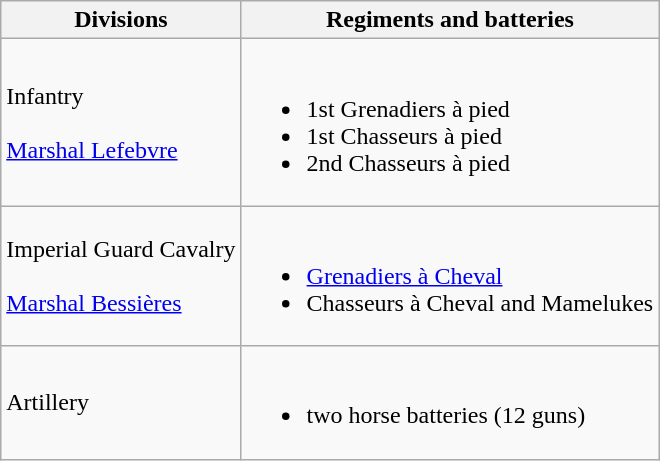<table class="wikitable">
<tr>
<th><strong>Divisions</strong></th>
<th><strong>Regiments and batteries</strong></th>
</tr>
<tr>
<td>Infantry<br><br>
<a href='#'>Marshal Lefebvre</a></td>
<td><br><ul><li>1st Grenadiers à pied</li><li>1st Chasseurs à pied</li><li>2nd Chasseurs à pied</li></ul></td>
</tr>
<tr>
<td>Imperial Guard Cavalry<br><br>
<a href='#'>Marshal Bessières</a></td>
<td><br><ul><li><a href='#'>Grenadiers à Cheval</a></li><li>Chasseurs à Cheval and Mamelukes</li></ul></td>
</tr>
<tr>
<td>Artillery</td>
<td><br><ul><li>two horse batteries (12 guns)</li></ul></td>
</tr>
</table>
